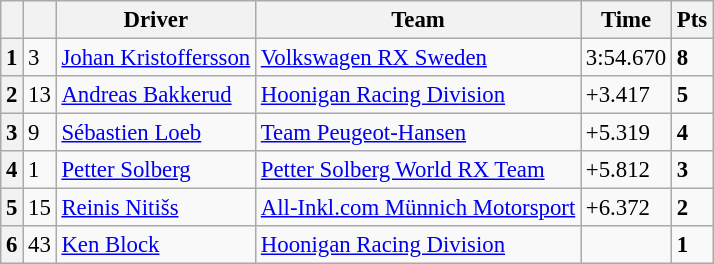<table class=wikitable style="font-size:95%">
<tr>
<th></th>
<th></th>
<th>Driver</th>
<th>Team</th>
<th>Time</th>
<th>Pts</th>
</tr>
<tr>
<th>1</th>
<td>3</td>
<td> <a href='#'>Johan Kristoffersson</a></td>
<td><a href='#'>Volkswagen RX Sweden</a></td>
<td>3:54.670</td>
<td><strong>8</strong></td>
</tr>
<tr>
<th>2</th>
<td>13</td>
<td> <a href='#'>Andreas Bakkerud</a></td>
<td><a href='#'>Hoonigan Racing Division</a></td>
<td>+3.417</td>
<td><strong>5</strong></td>
</tr>
<tr>
<th>3</th>
<td>9</td>
<td> <a href='#'>Sébastien Loeb</a></td>
<td><a href='#'>Team Peugeot-Hansen</a></td>
<td>+5.319</td>
<td><strong>4</strong></td>
</tr>
<tr>
<th>4</th>
<td>1</td>
<td> <a href='#'>Petter Solberg</a></td>
<td><a href='#'>Petter Solberg World RX Team</a></td>
<td>+5.812</td>
<td><strong>3</strong></td>
</tr>
<tr>
<th>5</th>
<td>15</td>
<td> <a href='#'>Reinis Nitišs</a></td>
<td><a href='#'>All-Inkl.com Münnich Motorsport</a></td>
<td>+6.372</td>
<td><strong>2</strong></td>
</tr>
<tr>
<th>6</th>
<td>43</td>
<td> <a href='#'>Ken Block</a></td>
<td><a href='#'>Hoonigan Racing Division</a></td>
<td></td>
<td><strong>1</strong></td>
</tr>
</table>
